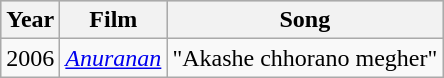<table class="wikitable">
<tr style="background:#CCC; text-align:center;">
<th>Year</th>
<th>Film</th>
<th>Song</th>
</tr>
<tr>
<td>2006</td>
<td><em><a href='#'>Anuranan</a></em></td>
<td>"Akashe chhorano megher"</td>
</tr>
</table>
